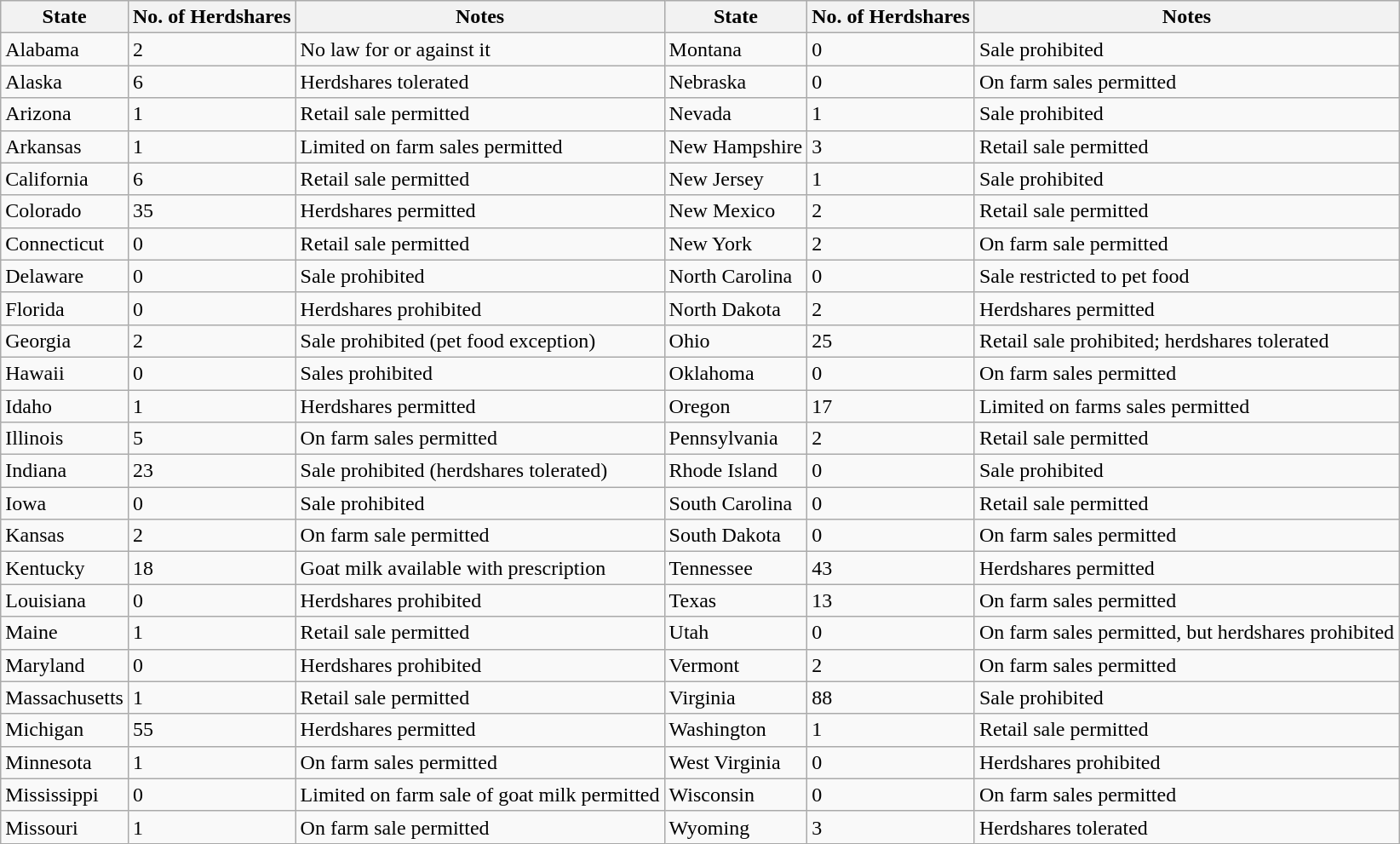<table class="wikitable">
<tr>
<th>State</th>
<th>No. of Herdshares</th>
<th>Notes</th>
<th>State</th>
<th>No. of Herdshares</th>
<th>Notes</th>
</tr>
<tr>
<td>Alabama</td>
<td>2</td>
<td>No law for or against it</td>
<td>Montana</td>
<td>0</td>
<td>Sale prohibited</td>
</tr>
<tr>
<td>Alaska</td>
<td>6</td>
<td>Herdshares tolerated</td>
<td>Nebraska</td>
<td>0</td>
<td>On farm sales permitted</td>
</tr>
<tr>
<td>Arizona</td>
<td>1</td>
<td>Retail sale permitted</td>
<td>Nevada</td>
<td>1</td>
<td>Sale prohibited</td>
</tr>
<tr>
<td>Arkansas</td>
<td>1</td>
<td>Limited on farm sales permitted</td>
<td>New Hampshire</td>
<td>3</td>
<td>Retail sale permitted</td>
</tr>
<tr>
<td>California</td>
<td>6</td>
<td>Retail sale permitted</td>
<td>New Jersey</td>
<td>1</td>
<td>Sale prohibited</td>
</tr>
<tr>
<td>Colorado</td>
<td>35</td>
<td>Herdshares permitted</td>
<td>New Mexico</td>
<td>2</td>
<td>Retail sale permitted</td>
</tr>
<tr>
<td>Connecticut</td>
<td>0</td>
<td>Retail sale permitted</td>
<td>New York</td>
<td>2</td>
<td>On farm sale permitted</td>
</tr>
<tr>
<td>Delaware</td>
<td>0</td>
<td>Sale prohibited</td>
<td>North Carolina</td>
<td>0</td>
<td>Sale restricted to pet food</td>
</tr>
<tr>
<td>Florida</td>
<td>0</td>
<td>Herdshares prohibited</td>
<td>North Dakota</td>
<td>2</td>
<td>Herdshares permitted</td>
</tr>
<tr>
<td>Georgia</td>
<td>2</td>
<td>Sale prohibited (pet food exception)</td>
<td>Ohio</td>
<td>25</td>
<td>Retail sale prohibited; herdshares tolerated</td>
</tr>
<tr>
<td>Hawaii</td>
<td>0</td>
<td>Sales prohibited</td>
<td>Oklahoma</td>
<td>0</td>
<td>On farm sales permitted</td>
</tr>
<tr>
<td>Idaho</td>
<td>1</td>
<td>Herdshares permitted</td>
<td>Oregon</td>
<td>17</td>
<td>Limited on farms sales permitted</td>
</tr>
<tr>
<td>Illinois</td>
<td>5</td>
<td>On farm sales permitted</td>
<td>Pennsylvania</td>
<td>2</td>
<td>Retail sale permitted</td>
</tr>
<tr>
<td>Indiana</td>
<td>23</td>
<td>Sale prohibited (herdshares tolerated)</td>
<td>Rhode Island</td>
<td>0</td>
<td>Sale prohibited</td>
</tr>
<tr>
<td>Iowa</td>
<td>0</td>
<td>Sale prohibited</td>
<td>South Carolina</td>
<td>0</td>
<td>Retail sale permitted</td>
</tr>
<tr>
<td>Kansas</td>
<td>2</td>
<td>On farm sale permitted</td>
<td>South Dakota</td>
<td>0</td>
<td>On farm sales permitted</td>
</tr>
<tr>
<td>Kentucky</td>
<td>18</td>
<td>Goat milk available with prescription</td>
<td>Tennessee</td>
<td>43</td>
<td>Herdshares permitted</td>
</tr>
<tr>
<td>Louisiana</td>
<td>0</td>
<td>Herdshares prohibited</td>
<td>Texas</td>
<td>13</td>
<td>On farm sales permitted</td>
</tr>
<tr>
<td>Maine</td>
<td>1</td>
<td>Retail sale permitted</td>
<td>Utah</td>
<td>0</td>
<td>On farm sales permitted, but herdshares prohibited</td>
</tr>
<tr>
<td>Maryland</td>
<td>0</td>
<td>Herdshares prohibited</td>
<td>Vermont</td>
<td>2</td>
<td>On farm sales permitted</td>
</tr>
<tr>
<td>Massachusetts</td>
<td>1</td>
<td>Retail sale permitted</td>
<td>Virginia</td>
<td>88</td>
<td>Sale prohibited</td>
</tr>
<tr>
<td>Michigan</td>
<td>55</td>
<td>Herdshares permitted</td>
<td>Washington</td>
<td>1</td>
<td>Retail sale permitted</td>
</tr>
<tr>
<td>Minnesota</td>
<td>1</td>
<td>On farm sales permitted</td>
<td>West Virginia</td>
<td>0</td>
<td>Herdshares prohibited</td>
</tr>
<tr>
<td>Mississippi</td>
<td>0</td>
<td>Limited on farm sale of goat milk permitted</td>
<td>Wisconsin</td>
<td>0</td>
<td>On farm sales permitted</td>
</tr>
<tr>
<td>Missouri</td>
<td>1</td>
<td>On farm sale permitted</td>
<td>Wyoming</td>
<td>3</td>
<td>Herdshares tolerated</td>
</tr>
</table>
